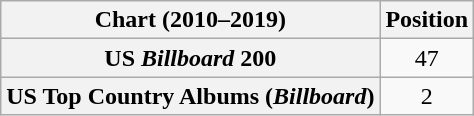<table class="wikitable sortable plainrowheaders" style="text-align:center">
<tr>
<th scope="col">Chart (2010–2019)</th>
<th scope="col">Position</th>
</tr>
<tr>
<th scope="row">US <em>Billboard</em> 200</th>
<td>47</td>
</tr>
<tr>
<th scope="row">US Top Country Albums (<em>Billboard</em>)</th>
<td>2</td>
</tr>
</table>
